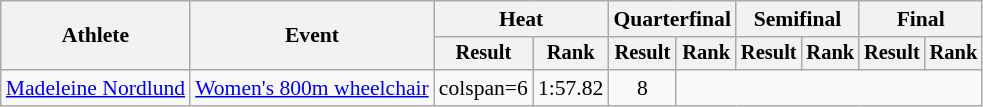<table class=wikitable style="font-size:90%">
<tr>
<th rowspan="2">Athlete</th>
<th rowspan="2">Event</th>
<th colspan="2">Heat</th>
<th colspan="2">Quarterfinal</th>
<th colspan="2">Semifinal</th>
<th colspan="2">Final</th>
</tr>
<tr style="font-size:95%">
<th>Result</th>
<th>Rank</th>
<th>Result</th>
<th>Rank</th>
<th>Result</th>
<th>Rank</th>
<th>Result</th>
<th>Rank</th>
</tr>
<tr>
<td align=left><a href='#'>Madeleine Nordlund</a></td>
<td align=left><a href='#'>Women's 800m wheelchair</a></td>
<td>colspan=6 </td>
<td align=center>1:57.82</td>
<td align=center>8</td>
</tr>
</table>
